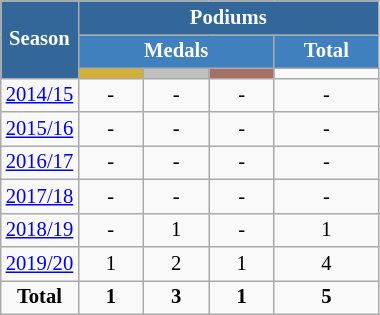<table class="wikitable" style="font-size:86%; text-align:center; border:grey solid 1px; border-collapse:collapse;" width="20%">
<tr style="background-color:#369; color:white;">
<td rowspan="3" colspan="1" width="12%"><strong>Season</strong></td>
<td colspan="10"><strong>Podiums</strong></td>
</tr>
<tr style="background-color:#4180be; color:white;">
<th style="background:#4180be;" width="100" colspan="3">Medals</th>
<th style="background:#4180be;" width="50" colspan="4">Total</th>
</tr>
<tr>
<td align="center" bgcolor="#d4af37"></td>
<td align="center" bgcolor="silver"></td>
<td align="center" bgcolor="#a57164"></td>
<td></td>
</tr>
<tr>
<td><a href='#'>2014/15</a></td>
<td>-</td>
<td>-</td>
<td>-</td>
<td>-</td>
</tr>
<tr>
<td><a href='#'>2015/16</a></td>
<td>-</td>
<td>-</td>
<td>-</td>
<td>-</td>
</tr>
<tr>
<td><a href='#'>2016/17</a></td>
<td>-</td>
<td>-</td>
<td>-</td>
<td>-</td>
</tr>
<tr>
<td><a href='#'>2017/18</a></td>
<td>-</td>
<td>-</td>
<td>-</td>
<td>-</td>
</tr>
<tr>
<td><a href='#'>2018/19</a></td>
<td>-</td>
<td>1</td>
<td>-</td>
<td>1</td>
</tr>
<tr>
<td><a href='#'>2019/20</a></td>
<td>1</td>
<td>2</td>
<td>1</td>
<td>4</td>
</tr>
<tr>
<td><strong>Total</strong></td>
<td><strong>1</strong></td>
<td><strong>3</strong></td>
<td><strong>1</strong></td>
<td><strong>5</strong></td>
</tr>
</table>
